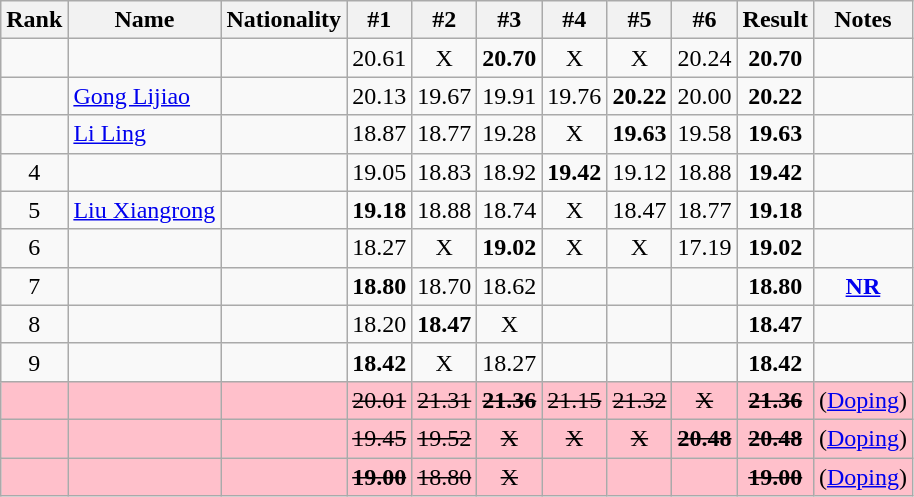<table class="wikitable sortable" style="text-align:center">
<tr>
<th>Rank</th>
<th>Name</th>
<th>Nationality</th>
<th>#1</th>
<th>#2</th>
<th>#3</th>
<th>#4</th>
<th>#5</th>
<th>#6</th>
<th>Result</th>
<th class="unsortable">Notes</th>
</tr>
<tr>
<td></td>
<td align="left"></td>
<td align="left"></td>
<td>20.61</td>
<td>X</td>
<td><strong>20.70</strong></td>
<td>X</td>
<td>X</td>
<td>20.24</td>
<td><strong>20.70</strong></td>
<td></td>
</tr>
<tr>
<td></td>
<td align="left"><a href='#'>Gong Lijiao</a></td>
<td align="left"></td>
<td>20.13</td>
<td>19.67</td>
<td>19.91</td>
<td>19.76</td>
<td><strong>20.22</strong></td>
<td>20.00</td>
<td><strong>20.22</strong></td>
<td></td>
</tr>
<tr>
<td></td>
<td align="left"><a href='#'>Li Ling</a></td>
<td align="left"></td>
<td>18.87</td>
<td>18.77</td>
<td>19.28</td>
<td>X</td>
<td><strong>19.63</strong></td>
<td>19.58</td>
<td><strong>19.63</strong></td>
<td></td>
</tr>
<tr>
<td>4</td>
<td align="left"></td>
<td align="left"></td>
<td>19.05</td>
<td>18.83</td>
<td>18.92</td>
<td><strong>19.42</strong></td>
<td>19.12</td>
<td>18.88</td>
<td><strong>19.42</strong></td>
<td></td>
</tr>
<tr>
<td>5</td>
<td align="left"><a href='#'>Liu Xiangrong</a></td>
<td align="left"></td>
<td><strong>19.18</strong></td>
<td>18.88</td>
<td>18.74</td>
<td>X</td>
<td>18.47</td>
<td>18.77</td>
<td><strong>19.18</strong></td>
<td></td>
</tr>
<tr>
<td>6</td>
<td align="left"></td>
<td align="left"></td>
<td>18.27</td>
<td>X</td>
<td><strong>19.02</strong></td>
<td>X</td>
<td>X</td>
<td>17.19</td>
<td><strong>19.02</strong></td>
<td></td>
</tr>
<tr>
<td>7</td>
<td align="left"></td>
<td align="left"></td>
<td><strong>18.80</strong></td>
<td>18.70</td>
<td>18.62</td>
<td></td>
<td></td>
<td></td>
<td><strong>18.80</strong></td>
<td><strong><a href='#'>NR</a></strong></td>
</tr>
<tr>
<td>8</td>
<td align="left"></td>
<td align="left"></td>
<td>18.20</td>
<td><strong>18.47</strong></td>
<td>X</td>
<td></td>
<td></td>
<td></td>
<td><strong>18.47</strong></td>
<td></td>
</tr>
<tr>
<td>9</td>
<td align="left"></td>
<td align="left"></td>
<td><strong>18.42</strong></td>
<td>X</td>
<td>18.27</td>
<td></td>
<td></td>
<td></td>
<td><strong>18.42</strong></td>
<td></td>
</tr>
<tr bgcolor=pink>
<td></td>
<td align="left"></td>
<td align="left"></td>
<td><s>20.01 </s></td>
<td><s>21.31 </s></td>
<td><s><strong>21.36</strong> </s></td>
<td><s>21.15 </s></td>
<td><s>21.32 </s></td>
<td><s>X </s></td>
<td><s><strong>21.36</strong> </s></td>
<td> (<a href='#'>Doping</a>)</td>
</tr>
<tr bgcolor=pink>
<td></td>
<td align="left"></td>
<td align="left"></td>
<td><s>19.45</s></td>
<td><s>19.52</s></td>
<td><s>X</s></td>
<td><s>X</s></td>
<td><s>X</s></td>
<td><s><strong>20.48</strong></s></td>
<td><s><strong>20.48</strong></s></td>
<td> (<a href='#'>Doping</a>)</td>
</tr>
<tr bgcolor=pink>
<td></td>
<td align="left"></td>
<td align="left"></td>
<td><s><strong>19.00</strong></s></td>
<td><s>18.80</s></td>
<td><s>X</s></td>
<td></td>
<td></td>
<td></td>
<td><s><strong>19.00</strong></s></td>
<td> (<a href='#'>Doping</a>)</td>
</tr>
</table>
